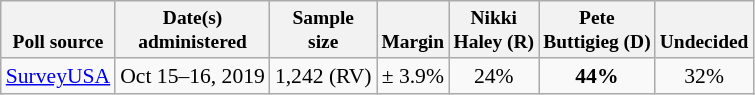<table class="wikitable" style="font-size:90%;text-align:center;">
<tr valign=bottom style="font-size:90%;">
<th>Poll source</th>
<th>Date(s)<br>administered</th>
<th>Sample<br>size</th>
<th>Margin<br></th>
<th>Nikki<br>Haley (R)</th>
<th>Pete<br>Buttigieg (D)</th>
<th>Undecided</th>
</tr>
<tr>
<td style="text-align:left;"><a href='#'>SurveyUSA</a></td>
<td>Oct 15–16, 2019</td>
<td>1,242 (RV)</td>
<td>± 3.9%</td>
<td>24%</td>
<td><strong>44%</strong></td>
<td>32%</td>
</tr>
</table>
